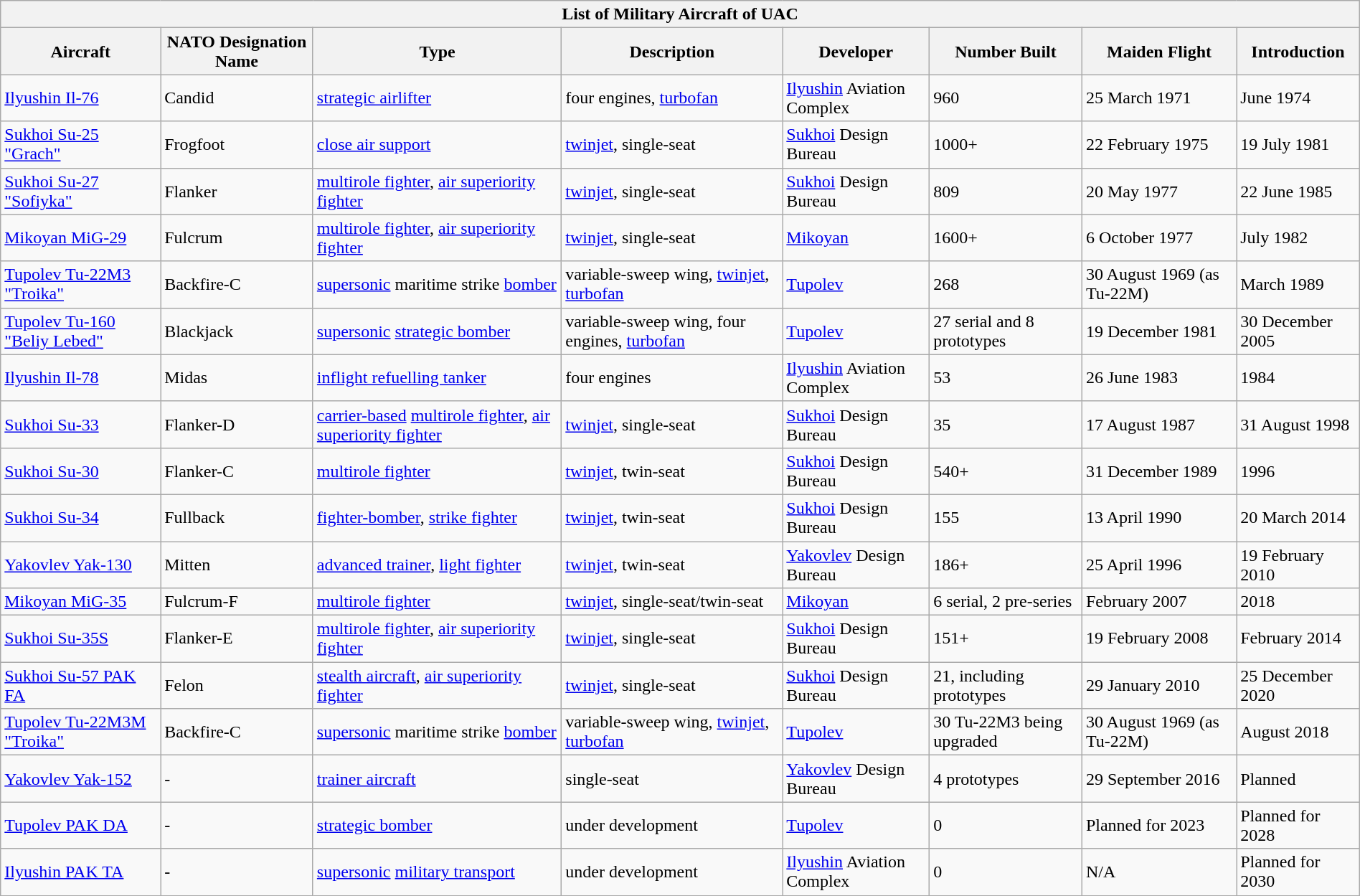<table class="wikitable sortable" style="margin-left:auto; margin-right:auto">
<tr>
<th colspan="8">List of Military Aircraft of UAC</th>
</tr>
<tr>
<th>Aircraft</th>
<th>NATO Designation Name</th>
<th>Type</th>
<th>Description</th>
<th>Developer</th>
<th>Number Built</th>
<th>Maiden Flight</th>
<th>Introduction</th>
</tr>
<tr>
<td><a href='#'>Ilyushin Il-76</a></td>
<td>Candid</td>
<td><a href='#'>strategic airlifter</a></td>
<td>four engines, <a href='#'>turbofan</a></td>
<td><a href='#'>Ilyushin</a> Aviation Complex</td>
<td>960</td>
<td>25 March 1971</td>
<td>June 1974</td>
</tr>
<tr>
<td><a href='#'>Sukhoi Su-25 "Grach"</a></td>
<td>Frogfoot</td>
<td><a href='#'>close air support</a></td>
<td><a href='#'>twinjet</a>, single-seat</td>
<td><a href='#'>Sukhoi</a> Design Bureau</td>
<td>1000+</td>
<td>22 February 1975</td>
<td>19 July 1981</td>
</tr>
<tr>
<td><a href='#'>Sukhoi Su-27 "Sofiyka"</a></td>
<td>Flanker</td>
<td><a href='#'>multirole fighter</a>, <a href='#'>air superiority fighter</a></td>
<td><a href='#'>twinjet</a>, single-seat</td>
<td><a href='#'>Sukhoi</a> Design Bureau</td>
<td>809</td>
<td>20 May 1977</td>
<td>22 June 1985</td>
</tr>
<tr>
<td><a href='#'>Mikoyan MiG-29</a></td>
<td>Fulcrum</td>
<td><a href='#'>multirole fighter</a>, <a href='#'>air superiority fighter</a></td>
<td><a href='#'>twinjet</a>, single-seat</td>
<td><a href='#'>Mikoyan</a></td>
<td>1600+</td>
<td>6 October 1977</td>
<td>July 1982</td>
</tr>
<tr>
<td><a href='#'>Tupolev Tu-22M3 "Troika"</a></td>
<td>Backfire-C</td>
<td><a href='#'>supersonic</a> maritime strike <a href='#'>bomber</a></td>
<td>variable-sweep wing, <a href='#'>twinjet</a>, <a href='#'>turbofan</a></td>
<td><a href='#'>Tupolev</a></td>
<td>268</td>
<td>30 August 1969 (as Tu-22M)</td>
<td>March 1989</td>
</tr>
<tr>
<td><a href='#'>Tupolev Tu-160 "Beliy Lebed"</a></td>
<td>Blackjack</td>
<td><a href='#'>supersonic</a> <a href='#'>strategic bomber</a></td>
<td>variable-sweep wing, four engines, <a href='#'>turbofan</a></td>
<td><a href='#'>Tupolev</a></td>
<td>27 serial and 8 prototypes</td>
<td>19 December 1981</td>
<td>30 December 2005</td>
</tr>
<tr>
<td><a href='#'>Ilyushin Il-78</a></td>
<td>Midas</td>
<td><a href='#'>inflight refuelling tanker</a></td>
<td>four engines</td>
<td><a href='#'>Ilyushin</a> Aviation Complex</td>
<td>53</td>
<td>26 June 1983</td>
<td>1984</td>
</tr>
<tr>
<td><a href='#'>Sukhoi Su-33</a></td>
<td>Flanker-D</td>
<td><a href='#'>carrier-based</a> <a href='#'>multirole fighter</a>, <a href='#'>air superiority fighter</a></td>
<td><a href='#'>twinjet</a>, single-seat</td>
<td><a href='#'>Sukhoi</a> Design Bureau</td>
<td>35</td>
<td>17 August 1987</td>
<td>31 August 1998</td>
</tr>
<tr>
<td><a href='#'>Sukhoi Su-30</a></td>
<td>Flanker-C</td>
<td><a href='#'>multirole fighter</a></td>
<td><a href='#'>twinjet</a>, twin-seat</td>
<td><a href='#'>Sukhoi</a> Design Bureau</td>
<td>540+</td>
<td>31 December 1989</td>
<td>1996</td>
</tr>
<tr>
<td><a href='#'>Sukhoi Su-34</a></td>
<td>Fullback</td>
<td><a href='#'>fighter-bomber</a>, <a href='#'>strike fighter</a></td>
<td><a href='#'>twinjet</a>, twin-seat</td>
<td><a href='#'>Sukhoi</a> Design Bureau</td>
<td>155</td>
<td>13 April 1990</td>
<td>20 March 2014</td>
</tr>
<tr>
<td><a href='#'>Yakovlev Yak-130</a></td>
<td>Mitten</td>
<td><a href='#'>advanced trainer</a>, <a href='#'>light fighter</a></td>
<td><a href='#'>twinjet</a>, twin-seat</td>
<td><a href='#'>Yakovlev</a> Design Bureau</td>
<td>186+</td>
<td>25 April 1996</td>
<td>19 February 2010</td>
</tr>
<tr>
<td><a href='#'>Mikoyan MiG-35</a></td>
<td>Fulcrum-F</td>
<td><a href='#'>multirole fighter</a></td>
<td><a href='#'>twinjet</a>, single-seat/twin-seat</td>
<td><a href='#'>Mikoyan</a></td>
<td>6 serial, 2 pre-series</td>
<td>February 2007</td>
<td>2018</td>
</tr>
<tr>
<td><a href='#'>Sukhoi Su-35S</a></td>
<td>Flanker-E</td>
<td><a href='#'>multirole fighter</a>, <a href='#'>air superiority fighter</a></td>
<td><a href='#'>twinjet</a>, single-seat</td>
<td><a href='#'>Sukhoi</a> Design Bureau</td>
<td>151+</td>
<td>19 February 2008</td>
<td>February 2014</td>
</tr>
<tr>
<td><a href='#'>Sukhoi Su-57 PAK FA</a></td>
<td>Felon</td>
<td><a href='#'>stealth aircraft</a>, <a href='#'>air superiority fighter</a></td>
<td><a href='#'>twinjet</a>, single-seat</td>
<td><a href='#'>Sukhoi</a> Design Bureau</td>
<td>21, including prototypes</td>
<td>29 January 2010</td>
<td>25 December 2020</td>
</tr>
<tr>
<td><a href='#'>Tupolev Tu-22M3M "Troika"</a></td>
<td>Backfire-C</td>
<td><a href='#'>supersonic</a> maritime strike <a href='#'>bomber</a></td>
<td>variable-sweep wing, <a href='#'>twinjet</a>, <a href='#'>turbofan</a></td>
<td><a href='#'>Tupolev</a></td>
<td>30 Tu-22M3 being upgraded</td>
<td>30 August 1969 (as Tu-22M)</td>
<td>August 2018</td>
</tr>
<tr>
<td><a href='#'>Yakovlev Yak-152</a></td>
<td>-</td>
<td><a href='#'>trainer aircraft</a></td>
<td>single-seat</td>
<td><a href='#'>Yakovlev</a> Design Bureau</td>
<td>4 prototypes</td>
<td>29 September 2016</td>
<td>Planned</td>
</tr>
<tr>
<td><a href='#'>Tupolev PAK DA</a></td>
<td>-</td>
<td><a href='#'>strategic bomber</a></td>
<td>under development</td>
<td><a href='#'>Tupolev</a></td>
<td>0</td>
<td>Planned for 2023</td>
<td>Planned for 2028</td>
</tr>
<tr>
<td><a href='#'>Ilyushin PAK TA</a></td>
<td>-</td>
<td><a href='#'>supersonic</a> <a href='#'>military transport</a></td>
<td>under development</td>
<td><a href='#'>Ilyushin</a> Aviation Complex</td>
<td>0</td>
<td>N/A</td>
<td>Planned for 2030</td>
</tr>
</table>
